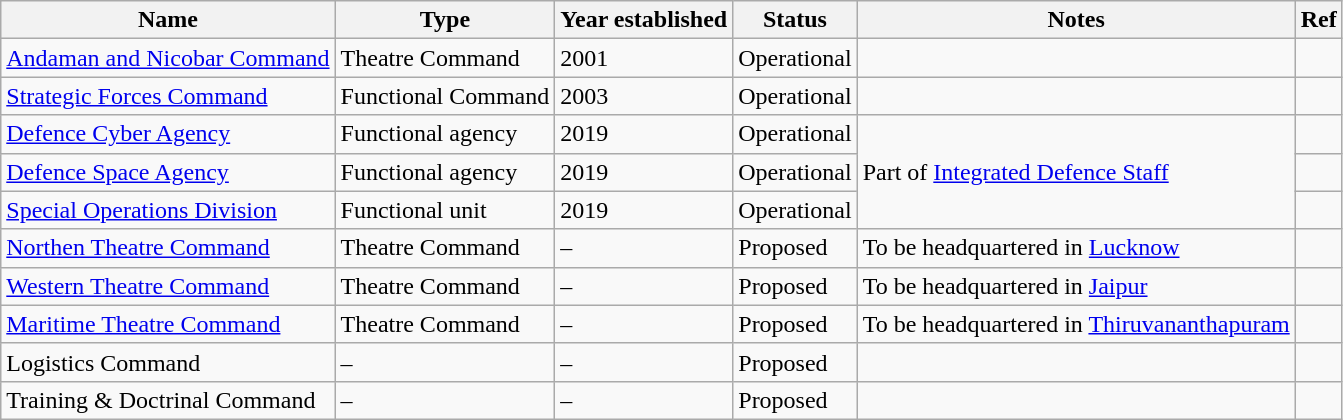<table class="wikitable">
<tr>
<th>Name</th>
<th>Type</th>
<th>Year established</th>
<th>Status</th>
<th>Notes</th>
<th>Ref</th>
</tr>
<tr>
<td><a href='#'>Andaman and Nicobar Command</a></td>
<td>Theatre Command</td>
<td>2001</td>
<td>Operational</td>
<td></td>
<td></td>
</tr>
<tr>
<td><a href='#'>Strategic Forces Command</a></td>
<td>Functional Command</td>
<td>2003</td>
<td>Operational</td>
<td></td>
<td></td>
</tr>
<tr>
<td><a href='#'>Defence Cyber Agency</a></td>
<td>Functional agency</td>
<td>2019</td>
<td>Operational</td>
<td rowspan="3">Part of <a href='#'>Integrated Defence Staff</a></td>
<td></td>
</tr>
<tr>
<td><a href='#'>Defence Space Agency</a></td>
<td>Functional agency</td>
<td>2019</td>
<td>Operational</td>
<td></td>
</tr>
<tr>
<td><a href='#'>Special Operations Division</a></td>
<td>Functional unit</td>
<td>2019</td>
<td>Operational</td>
<td></td>
</tr>
<tr>
<td><a href='#'>Northen Theatre Command</a></td>
<td>Theatre Command</td>
<td>–</td>
<td>Proposed</td>
<td>To be headquartered in <a href='#'>Lucknow</a></td>
<td></td>
</tr>
<tr>
<td><a href='#'>Western Theatre Command</a></td>
<td>Theatre Command</td>
<td>–</td>
<td>Proposed</td>
<td>To be headquartered in <a href='#'>Jaipur</a></td>
<td></td>
</tr>
<tr>
<td><a href='#'>Maritime Theatre Command</a></td>
<td>Theatre Command</td>
<td>–</td>
<td>Proposed</td>
<td>To be headquartered in <a href='#'>Thiruvananthapuram</a></td>
<td></td>
</tr>
<tr>
<td>Logistics Command</td>
<td>–</td>
<td>–</td>
<td>Proposed</td>
<td></td>
<td></td>
</tr>
<tr>
<td>Training & Doctrinal Command</td>
<td>–</td>
<td>–</td>
<td>Proposed</td>
<td></td>
<td></td>
</tr>
</table>
